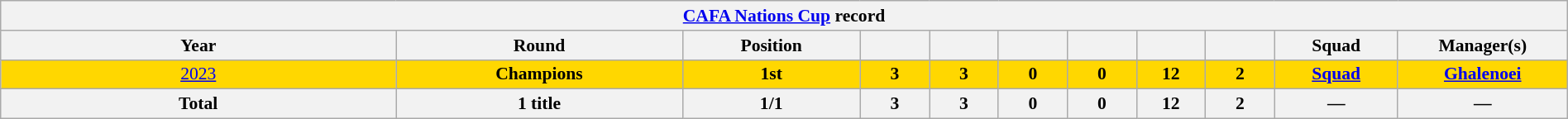<table class="wikitable" class="wikitable" style="font-size:90%; text-align:center; width:100%">
<tr>
<th colspan=11><a href='#'>CAFA Nations Cup</a> record</th>
</tr>
<tr>
<th width="175">Year</th>
<th width="125">Round</th>
<th width="75">Position</th>
<th width="25"></th>
<th width="25"></th>
<th width="25"></th>
<th width="25"></th>
<th width="25"></th>
<th width="25"></th>
<th width="50">Squad</th>
<th width="50">Manager(s)</th>
</tr>
<tr style="background:gold;">
<td>  <a href='#'>2023</a></td>
<td><strong>Champions </strong></td>
<td><strong>1st</strong></td>
<td><strong>3</strong></td>
<td><strong>3</strong></td>
<td><strong>0</strong></td>
<td><strong>0</strong></td>
<td><strong>12</strong></td>
<td><strong>2</strong></td>
<td><strong><a href='#'>Squad</a></strong></td>
<td><strong><a href='#'>Ghalenoei</a></strong></td>
</tr>
<tr>
<th>Total</th>
<th>1 title</th>
<th>1/1</th>
<th>3</th>
<th>3</th>
<th>0</th>
<th>0</th>
<th>12</th>
<th>2</th>
<th>—</th>
<th>—</th>
</tr>
</table>
